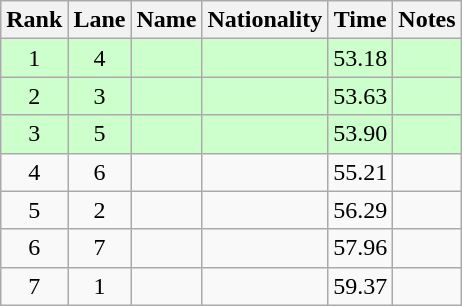<table class="wikitable sortable" style="text-align:center">
<tr>
<th>Rank</th>
<th>Lane</th>
<th>Name</th>
<th>Nationality</th>
<th>Time</th>
<th>Notes</th>
</tr>
<tr bgcolor=ccffcc>
<td>1</td>
<td>4</td>
<td align=left></td>
<td align=left></td>
<td>53.18</td>
<td><strong></strong></td>
</tr>
<tr bgcolor=ccffcc>
<td>2</td>
<td>3</td>
<td align=left></td>
<td align=left></td>
<td>53.63</td>
<td><strong></strong></td>
</tr>
<tr bgcolor=ccffcc>
<td>3</td>
<td>5</td>
<td align=left></td>
<td align=left></td>
<td>53.90</td>
<td><strong></strong></td>
</tr>
<tr>
<td>4</td>
<td>6</td>
<td align=left></td>
<td align=left></td>
<td>55.21</td>
<td></td>
</tr>
<tr>
<td>5</td>
<td>2</td>
<td align=left></td>
<td align=left></td>
<td>56.29</td>
<td></td>
</tr>
<tr>
<td>6</td>
<td>7</td>
<td align=left></td>
<td align=left></td>
<td>57.96</td>
<td></td>
</tr>
<tr>
<td>7</td>
<td>1</td>
<td align=left></td>
<td align=left></td>
<td>59.37</td>
<td></td>
</tr>
</table>
